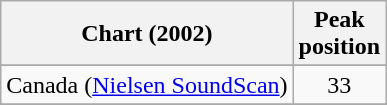<table class="wikitable">
<tr>
<th>Chart (2002)</th>
<th>Peak<br>position</th>
</tr>
<tr>
</tr>
<tr>
<td>Canada (<a href='#'>Nielsen SoundScan</a>)</td>
<td style="text-align:center;">33</td>
</tr>
<tr>
</tr>
<tr>
</tr>
<tr>
</tr>
<tr>
</tr>
<tr>
</tr>
<tr>
</tr>
</table>
